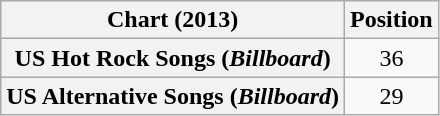<table class="wikitable plainrowheaders sortable" style="text-align:center">
<tr>
<th>Chart (2013)</th>
<th>Position</th>
</tr>
<tr>
<th scope="row">US Hot Rock Songs (<em>Billboard</em>)</th>
<td>36</td>
</tr>
<tr>
<th scope="row">US Alternative Songs (<em>Billboard</em>)</th>
<td>29</td>
</tr>
</table>
